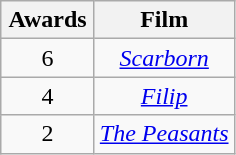<table class="wikitable plainrowheaders" style="text-align:center;">
<tr>
<th scope="col" style="width:55px;">Awards</th>
<th scope="col" style="text-align:center;">Film</th>
</tr>
<tr>
<td>6</td>
<td><em><a href='#'>Scarborn</a></em></td>
</tr>
<tr>
<td>4</td>
<td><em><a href='#'>Filip</a></em></td>
</tr>
<tr>
<td>2</td>
<td><em><a href='#'>The Peasants</a></em></td>
</tr>
</table>
